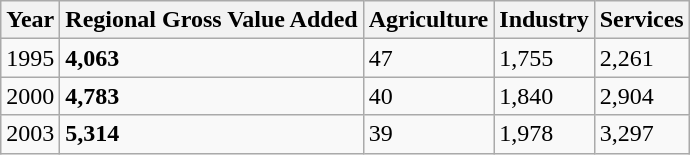<table class="wikitable">
<tr>
<th>Year</th>
<th>Regional Gross Value Added</th>
<th>Agriculture</th>
<th>Industry</th>
<th>Services</th>
</tr>
<tr>
<td>1995</td>
<td><strong>4,063</strong></td>
<td>47</td>
<td>1,755</td>
<td>2,261</td>
</tr>
<tr>
<td>2000</td>
<td><strong>4,783</strong></td>
<td>40</td>
<td>1,840</td>
<td>2,904</td>
</tr>
<tr>
<td>2003</td>
<td><strong>5,314</strong></td>
<td>39</td>
<td>1,978</td>
<td>3,297</td>
</tr>
</table>
